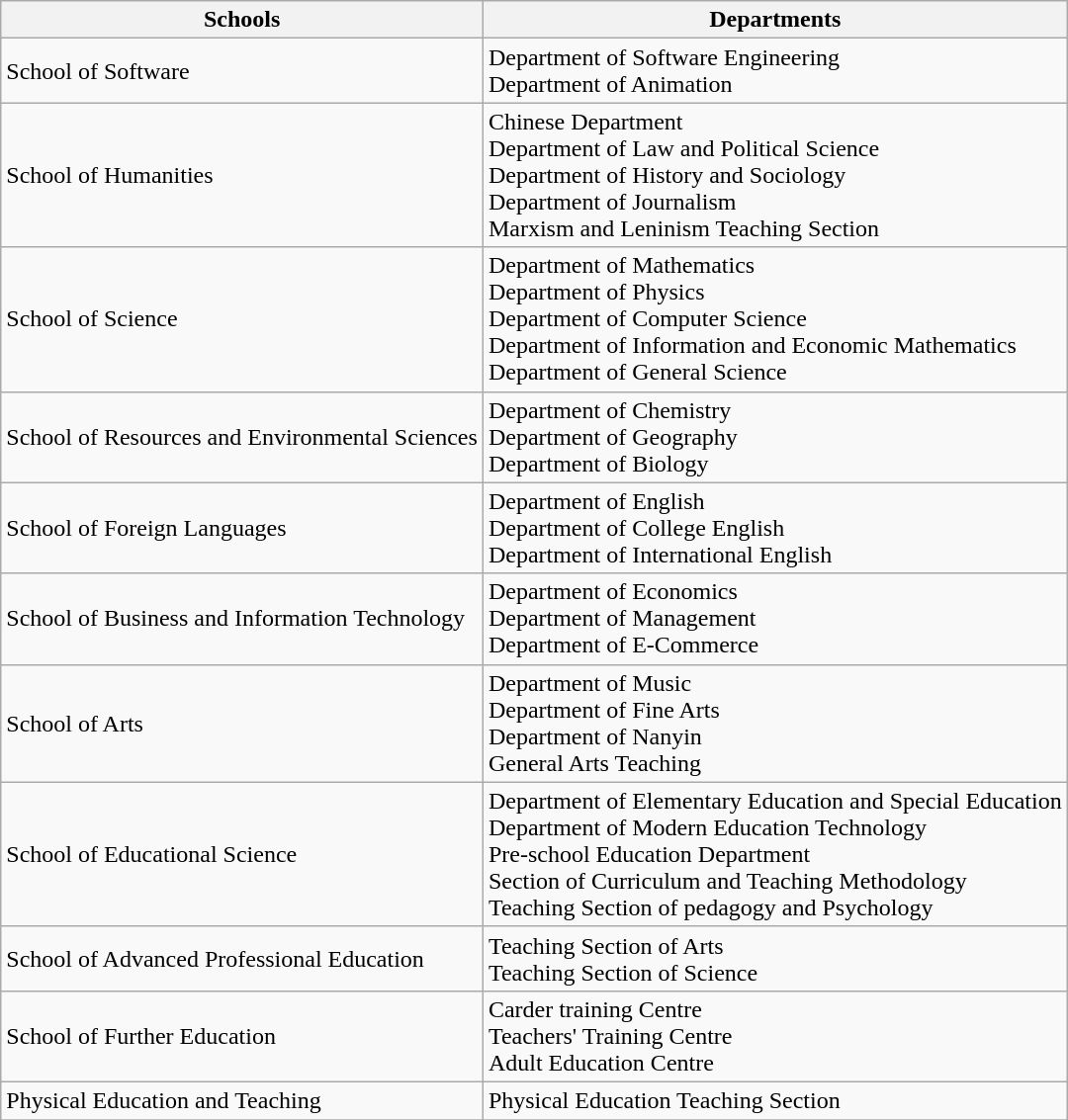<table class="wikitable">
<tr>
<th>Schools</th>
<th>Departments</th>
</tr>
<tr>
<td>School of Software</td>
<td>Department of Software Engineering<br>Department of Animation</td>
</tr>
<tr>
<td>School of Humanities</td>
<td>Chinese Department<br>Department of Law and Political Science<br>Department of History and Sociology <br>Department of Journalism <br>Marxism and Leninism Teaching Section</td>
</tr>
<tr>
<td>School of Science</td>
<td>Department of Mathematics<br>Department of Physics<br>Department of Computer Science<br>Department of Information and Economic Mathematics<br>Department of General Science</td>
</tr>
<tr>
<td>School of Resources and Environmental Sciences</td>
<td>Department of Chemistry<br>Department of Geography<br>Department of Biology</td>
</tr>
<tr>
<td>School of Foreign Languages</td>
<td>Department of English<br>Department of College English<br>Department of International English</td>
</tr>
<tr>
<td>School of Business and Information Technology</td>
<td>Department of Economics<br>Department of Management<br>Department of E-Commerce</td>
</tr>
<tr>
<td>School of Arts</td>
<td>Department of Music<br>Department of Fine Arts<br>Department of Nanyin<br>General Arts Teaching</td>
</tr>
<tr>
<td>School of Educational Science</td>
<td>Department of Elementary Education and Special Education<br>Department of Modern Education Technology<br>Pre-school Education Department<br>Section of Curriculum and Teaching  Methodology<br>Teaching Section of pedagogy and Psychology</td>
</tr>
<tr>
<td>School of Advanced Professional Education</td>
<td>Teaching Section of Arts<br>Teaching Section of Science</td>
</tr>
<tr>
<td>School of Further Education</td>
<td>Carder training Centre<br>Teachers' Training Centre<br>Adult Education Centre</td>
</tr>
<tr>
<td>Physical Education and Teaching</td>
<td>Physical Education Teaching Section</td>
</tr>
<tr>
</tr>
</table>
